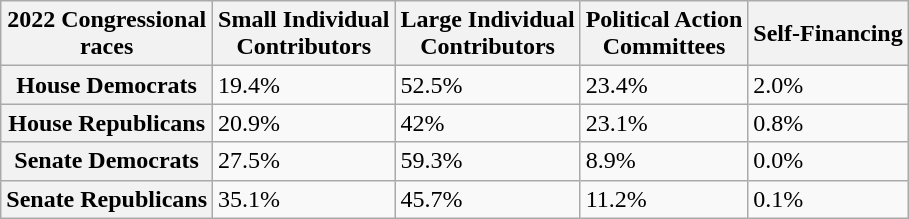<table class="wikitable">
<tr>
<th>2022 Congressional<br> races</th>
<th>Small Individual <br>Contributors</th>
<th>Large Individual <br>Contributors</th>
<th>Political Action <br>Committees</th>
<th>Self-Financing</th>
</tr>
<tr>
<th>House Democrats</th>
<td>19.4%</td>
<td>52.5%</td>
<td>23.4%</td>
<td>2.0%</td>
</tr>
<tr>
<th>House Republicans</th>
<td>20.9%</td>
<td>42%</td>
<td>23.1%</td>
<td>0.8%</td>
</tr>
<tr>
<th>Senate Democrats</th>
<td>27.5%</td>
<td>59.3%</td>
<td>8.9%</td>
<td>0.0%</td>
</tr>
<tr>
<th>Senate Republicans</th>
<td>35.1%</td>
<td>45.7%</td>
<td>11.2%</td>
<td>0.1%</td>
</tr>
</table>
